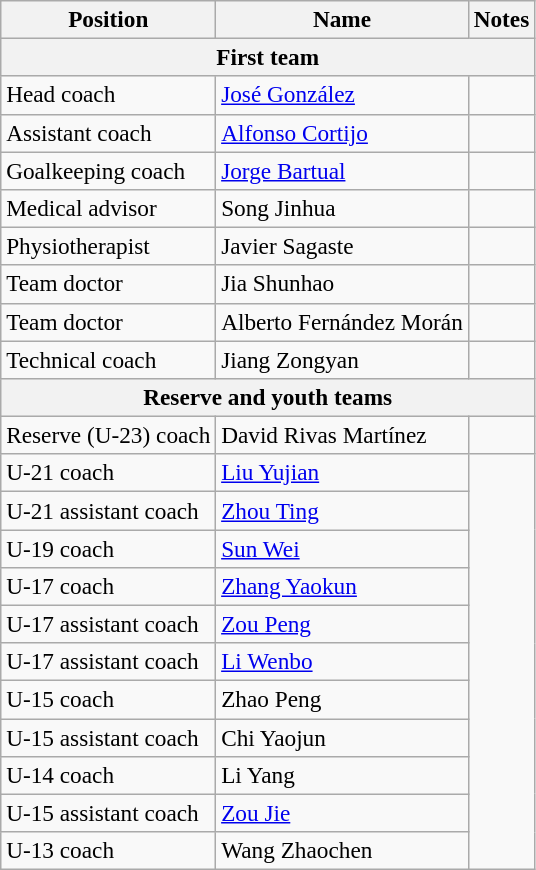<table class="wikitable" style="text-align: left; font-size:97%">
<tr>
<th>Position</th>
<th>Name</th>
<th>Notes</th>
</tr>
<tr>
<th colspan="3">First team</th>
</tr>
<tr>
<td>Head coach</td>
<td> <a href='#'>José González</a></td>
<td></td>
</tr>
<tr>
<td>Assistant coach</td>
<td> <a href='#'>Alfonso Cortijo</a></td>
<td></td>
</tr>
<tr>
<td>Goalkeeping coach</td>
<td> <a href='#'>Jorge Bartual</a></td>
<td></td>
</tr>
<tr>
<td>Medical advisor</td>
<td> Song Jinhua</td>
<td></td>
</tr>
<tr>
<td valign="center">Physiotherapist</td>
<td> Javier Sagaste</td>
<td></td>
</tr>
<tr>
<td>Team doctor</td>
<td> Jia Shunhao</td>
<td></td>
</tr>
<tr>
<td>Team doctor</td>
<td> Alberto Fernández Morán</td>
<td></td>
</tr>
<tr>
<td>Technical coach</td>
<td> Jiang Zongyan</td>
<td></td>
</tr>
<tr>
<th colspan="3">Reserve and youth teams</th>
</tr>
<tr>
<td>Reserve (U-23) coach</td>
<td> David Rivas Martínez</td>
<td></td>
</tr>
<tr>
<td>U-21 coach</td>
<td> <a href='#'>Liu Yujian</a></td>
<td rowspan="11"></td>
</tr>
<tr>
<td>U-21 assistant coach</td>
<td> <a href='#'>Zhou Ting</a></td>
</tr>
<tr>
<td>U-19 coach</td>
<td> <a href='#'>Sun Wei</a></td>
</tr>
<tr>
<td>U-17 coach</td>
<td> <a href='#'>Zhang Yaokun</a></td>
</tr>
<tr>
<td>U-17 assistant coach</td>
<td> <a href='#'>Zou Peng</a></td>
</tr>
<tr>
<td>U-17 assistant coach</td>
<td> <a href='#'>Li Wenbo</a></td>
</tr>
<tr>
<td>U-15 coach</td>
<td> Zhao Peng</td>
</tr>
<tr>
<td>U-15 assistant coach</td>
<td> Chi Yaojun</td>
</tr>
<tr>
<td>U-14 coach</td>
<td> Li Yang</td>
</tr>
<tr>
<td>U-15 assistant coach</td>
<td> <a href='#'>Zou Jie</a></td>
</tr>
<tr>
<td>U-13 coach</td>
<td> Wang Zhaochen</td>
</tr>
</table>
